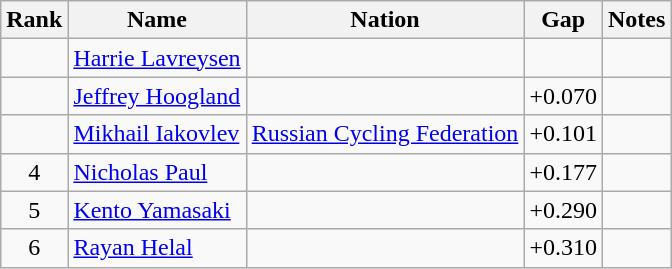<table class="wikitable sortable" style="text-align:center">
<tr>
<th>Rank</th>
<th>Name</th>
<th>Nation</th>
<th>Gap</th>
<th>Notes</th>
</tr>
<tr>
<td></td>
<td align=left><a href='#'>Harrie Lavreysen</a></td>
<td align=left></td>
<td></td>
<td></td>
</tr>
<tr>
<td></td>
<td align=left><a href='#'>Jeffrey Hoogland</a></td>
<td align=left></td>
<td>+0.070</td>
<td></td>
</tr>
<tr>
<td></td>
<td align=left><a href='#'>Mikhail Iakovlev</a></td>
<td align=left><a href='#'>Russian Cycling Federation</a></td>
<td>+0.101</td>
<td></td>
</tr>
<tr>
<td>4</td>
<td align=left><a href='#'>Nicholas Paul</a></td>
<td align=left></td>
<td>+0.177</td>
<td></td>
</tr>
<tr>
<td>5</td>
<td align=left><a href='#'>Kento Yamasaki</a></td>
<td align=left></td>
<td>+0.290</td>
<td></td>
</tr>
<tr>
<td>6</td>
<td align=left><a href='#'>Rayan Helal</a></td>
<td align=left></td>
<td>+0.310</td>
<td></td>
</tr>
</table>
